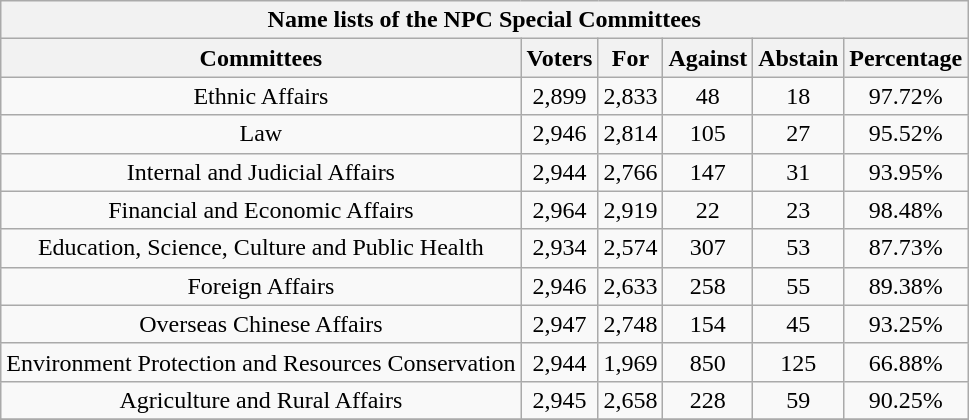<table class="wikitable" style="text-align: center;">
<tr>
<th colspan=6>Name lists of the NPC Special Committees</th>
</tr>
<tr>
<th>Committees</th>
<th>Voters</th>
<th>For</th>
<th>Against</th>
<th>Abstain</th>
<th>Percentage</th>
</tr>
<tr>
<td>Ethnic Affairs</td>
<td>2,899</td>
<td>2,833</td>
<td>48</td>
<td>18</td>
<td>97.72%</td>
</tr>
<tr>
<td>Law</td>
<td>2,946</td>
<td>2,814</td>
<td>105</td>
<td>27</td>
<td>95.52%</td>
</tr>
<tr>
<td>Internal and Judicial Affairs</td>
<td>2,944</td>
<td>2,766</td>
<td>147</td>
<td>31</td>
<td>93.95%</td>
</tr>
<tr>
<td>Financial and Economic Affairs</td>
<td>2,964</td>
<td>2,919</td>
<td>22</td>
<td>23</td>
<td>98.48%</td>
</tr>
<tr>
<td>Education, Science, Culture and Public Health</td>
<td>2,934</td>
<td>2,574</td>
<td>307</td>
<td>53</td>
<td>87.73%</td>
</tr>
<tr>
<td>Foreign Affairs</td>
<td>2,946</td>
<td>2,633</td>
<td>258</td>
<td>55</td>
<td>89.38%</td>
</tr>
<tr>
<td>Overseas Chinese Affairs</td>
<td>2,947</td>
<td>2,748</td>
<td>154</td>
<td>45</td>
<td>93.25%</td>
</tr>
<tr>
<td>Environment Protection and Resources Conservation</td>
<td>2,944</td>
<td>1,969</td>
<td>850</td>
<td>125</td>
<td>66.88%</td>
</tr>
<tr>
<td>Agriculture and Rural Affairs</td>
<td>2,945</td>
<td>2,658</td>
<td>228</td>
<td>59</td>
<td>90.25%</td>
</tr>
<tr>
</tr>
</table>
